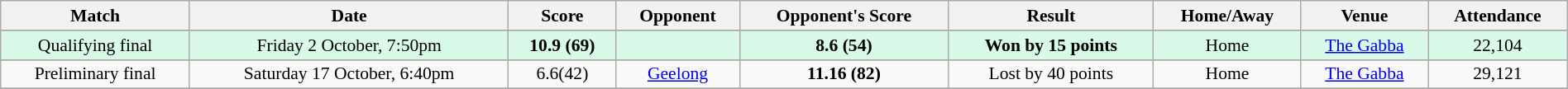<table class="wikitable" style="font-size:90%; text-align:center; width: 100%; margin-left: auto; margin-right: auto;">
<tr>
<th>Match</th>
<th>Date</th>
<th>Score</th>
<th>Opponent</th>
<th>Opponent's Score</th>
<th>Result</th>
<th>Home/Away</th>
<th>Venue</th>
<th>Attendance</th>
</tr>
<tr style="text-align:center;">
</tr>
<tr style="background:#d9f9e9;">
<td>Qualifying final</td>
<td>Friday 2 October, 7:50pm</td>
<td><strong>10.9 (69)</strong></td>
<td></td>
<td><strong>8.6 (54)</strong></td>
<td><strong>Won by 15 points</strong></td>
<td>Home</td>
<td><a href='#'>The Gabba</a></td>
<td>22,104</td>
</tr>
<tr style="text-align:center;">
</tr>
<tr>
<td>Preliminary final</td>
<td>Saturday 17 October, 6:40pm</td>
<td>6.6(42)</td>
<td><a href='#'>Geelong</a></td>
<td><strong>11.16 (82)</strong></td>
<td>Lost by 40 points</td>
<td>Home</td>
<td><a href='#'>The Gabba</a></td>
<td>29,121</td>
</tr>
<tr>
</tr>
</table>
